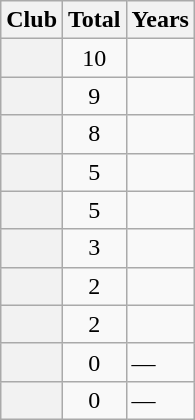<table class="wikitable sortable plainrowheaders">
<tr>
<th scope=col>Club</th>
<th scope=col>Total</th>
<th scope=col>Years</th>
</tr>
<tr>
<th scope=row></th>
<td style="text-align:center;">10</td>
<td></td>
</tr>
<tr>
<th scope=row></th>
<td style="text-align:center;">9</td>
<td></td>
</tr>
<tr>
<th scope=row></th>
<td style="text-align:center;">8</td>
<td></td>
</tr>
<tr>
<th scope=row></th>
<td style="text-align:center;">5</td>
<td></td>
</tr>
<tr>
<th scope=row></th>
<td style="text-align:center;">5</td>
<td></td>
</tr>
<tr>
<th scope=row></th>
<td style="text-align:center;">3</td>
<td></td>
</tr>
<tr>
<th scope=row></th>
<td style="text-align:center;">2</td>
<td></td>
</tr>
<tr>
<th scope=row></th>
<td style="text-align:center;">2</td>
<td></td>
</tr>
<tr>
<th scope=row></th>
<td style="text-align:center;">0</td>
<td>—</td>
</tr>
<tr>
<th scope=row></th>
<td style="text-align:center;">0</td>
<td>—</td>
</tr>
</table>
